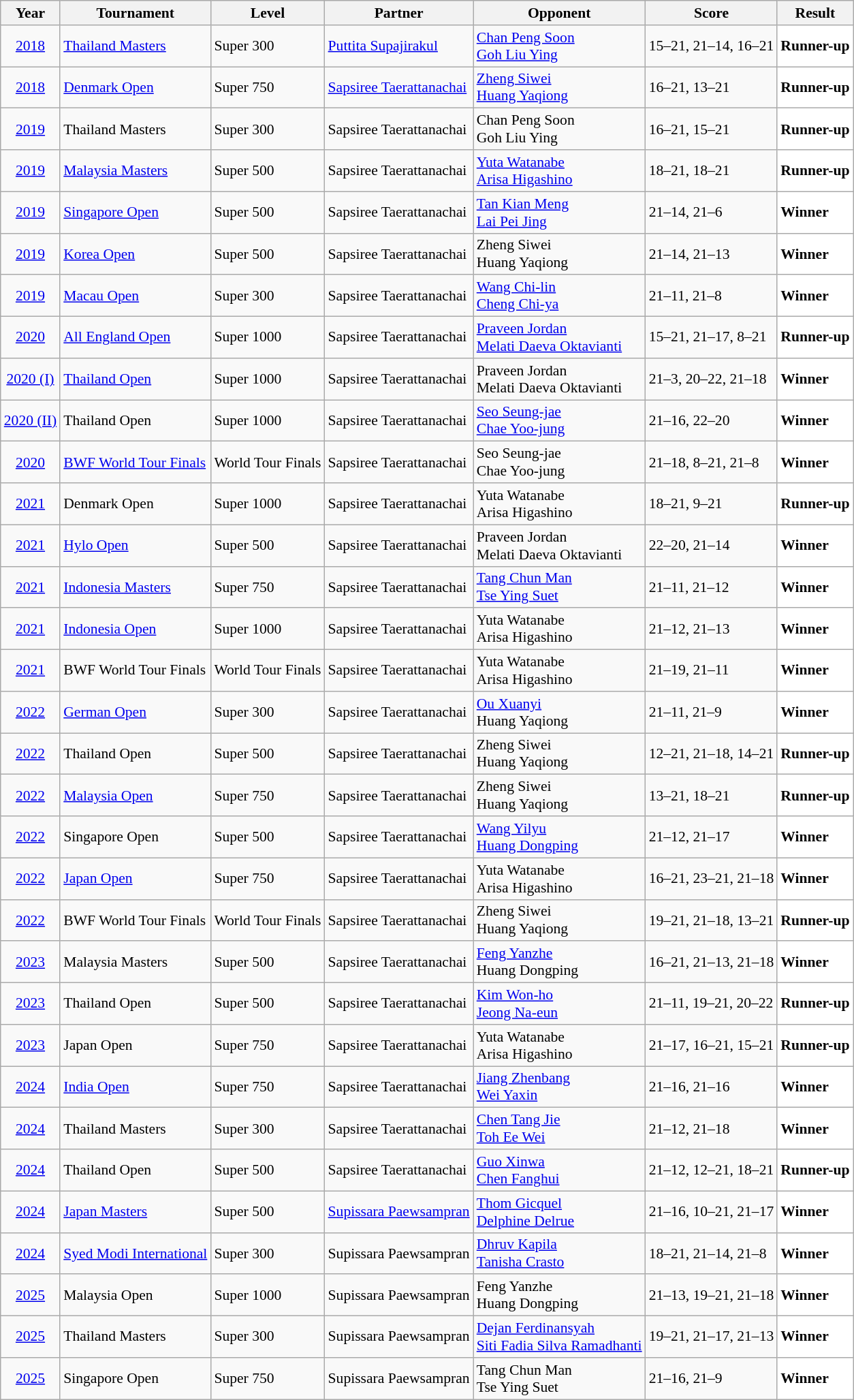<table class="sortable wikitable" style="font-size: 90%">
<tr>
<th>Year</th>
<th>Tournament</th>
<th>Level</th>
<th>Partner</th>
<th>Opponent</th>
<th>Score</th>
<th>Result</th>
</tr>
<tr>
<td align="center"><a href='#'>2018</a></td>
<td align="left"><a href='#'>Thailand Masters</a></td>
<td align="left">Super 300</td>
<td align="left"> <a href='#'>Puttita Supajirakul</a></td>
<td align="left"> <a href='#'>Chan Peng Soon</a><br> <a href='#'>Goh Liu Ying</a></td>
<td align="left">15–21, 21–14, 16–21</td>
<td style="text-align:left; background:white"> <strong>Runner-up</strong></td>
</tr>
<tr>
<td align="center"><a href='#'>2018</a></td>
<td align="left"><a href='#'>Denmark Open</a></td>
<td align="left">Super 750</td>
<td align="left"> <a href='#'>Sapsiree Taerattanachai</a></td>
<td align="left"> <a href='#'>Zheng Siwei</a><br> <a href='#'>Huang Yaqiong</a></td>
<td align="left">16–21, 13–21</td>
<td style="text-align:left; background:white"> <strong>Runner-up</strong></td>
</tr>
<tr>
<td align="center"><a href='#'>2019</a></td>
<td align="left">Thailand Masters</td>
<td align="left">Super 300</td>
<td align="left"> Sapsiree Taerattanachai</td>
<td align="left"> Chan Peng Soon<br> Goh Liu Ying</td>
<td align="left">16–21, 15–21</td>
<td style="text-align:left; background:white"> <strong>Runner-up</strong></td>
</tr>
<tr>
<td align="center"><a href='#'>2019</a></td>
<td align="left"><a href='#'>Malaysia Masters</a></td>
<td align="left">Super 500</td>
<td align="left"> Sapsiree Taerattanachai</td>
<td align="left"> <a href='#'>Yuta Watanabe</a><br> <a href='#'>Arisa Higashino</a></td>
<td align="left">18–21, 18–21</td>
<td style="text-align:left; background:white"> <strong>Runner-up</strong></td>
</tr>
<tr>
<td align="center"><a href='#'>2019</a></td>
<td align="left"><a href='#'>Singapore Open</a></td>
<td align="left">Super 500</td>
<td align="left"> Sapsiree Taerattanachai</td>
<td align="left"> <a href='#'>Tan Kian Meng</a> <br>  <a href='#'>Lai Pei Jing</a></td>
<td align="left">21–14, 21–6</td>
<td style="text-align:left; background:white"> <strong>Winner</strong></td>
</tr>
<tr>
<td align="center"><a href='#'>2019</a></td>
<td align="left"><a href='#'>Korea Open</a></td>
<td align="left">Super 500</td>
<td align="left"> Sapsiree Taerattanachai</td>
<td align="left"> Zheng Siwei<br> Huang Yaqiong</td>
<td align="left">21–14, 21–13</td>
<td style="text-align:left; background:white"> <strong>Winner</strong></td>
</tr>
<tr>
<td align="center"><a href='#'>2019</a></td>
<td align="left"><a href='#'>Macau Open</a></td>
<td align="left">Super 300</td>
<td align="left"> Sapsiree Taerattanachai</td>
<td align="left"> <a href='#'>Wang Chi-lin</a><br> <a href='#'>Cheng Chi-ya</a></td>
<td align="left">21–11, 21–8</td>
<td style="text-align:left; background:white"> <strong>Winner</strong></td>
</tr>
<tr>
<td align="center"><a href='#'>2020</a></td>
<td align="left"><a href='#'>All England Open</a></td>
<td align="left">Super 1000</td>
<td align="left"> Sapsiree Taerattanachai</td>
<td align="left"> <a href='#'>Praveen Jordan</a> <br>  <a href='#'>Melati Daeva Oktavianti</a></td>
<td align="left">15–21, 21–17, 8–21</td>
<td style="text-align:left; background:white"> <strong>Runner-up</strong></td>
</tr>
<tr>
<td align="center"><a href='#'>2020 (I)</a></td>
<td align="left"><a href='#'>Thailand Open</a></td>
<td align="left">Super 1000</td>
<td align="left"> Sapsiree Taerattanachai</td>
<td align="left"> Praveen Jordan<br> Melati Daeva Oktavianti</td>
<td align="left">21–3, 20–22, 21–18</td>
<td style="text-align:left; background:white"> <strong>Winner</strong></td>
</tr>
<tr>
<td align="center"><a href='#'>2020 (II)</a></td>
<td align="left">Thailand Open</td>
<td align="left">Super 1000</td>
<td align="left"> Sapsiree Taerattanachai</td>
<td align="left"> <a href='#'>Seo Seung-jae</a><br> <a href='#'>Chae Yoo-jung</a></td>
<td align="left">21–16, 22–20</td>
<td style="text-align:left; background:white"> <strong>Winner</strong></td>
</tr>
<tr>
<td align="center"><a href='#'>2020</a></td>
<td align="left"><a href='#'>BWF World Tour Finals</a></td>
<td align="left">World Tour Finals</td>
<td align="left"> Sapsiree Taerattanachai</td>
<td align="left"> Seo Seung-jae<br> Chae Yoo-jung</td>
<td align="left">21–18, 8–21, 21–8</td>
<td style="text-align:left; background:white"> <strong>Winner</strong></td>
</tr>
<tr>
<td align="center"><a href='#'>2021</a></td>
<td align="left">Denmark Open</td>
<td align="left">Super 1000</td>
<td align="left"> Sapsiree Taerattanachai</td>
<td align="left"> Yuta Watanabe<br> Arisa Higashino</td>
<td align="left">18–21, 9–21</td>
<td style="text-align:left; background:white"> <strong>Runner-up</strong></td>
</tr>
<tr>
<td align="center"><a href='#'>2021</a></td>
<td align="left"><a href='#'>Hylo Open</a></td>
<td align="left">Super 500</td>
<td align="left"> Sapsiree Taerattanachai</td>
<td align="left"> Praveen Jordan<br> Melati Daeva Oktavianti</td>
<td align="left">22–20, 21–14</td>
<td style="text-align:left; background:white"> <strong>Winner</strong></td>
</tr>
<tr>
<td align="center"><a href='#'>2021</a></td>
<td align="left"><a href='#'>Indonesia Masters</a></td>
<td align="left">Super 750</td>
<td align="left"> Sapsiree Taerattanachai</td>
<td align="left"> <a href='#'>Tang Chun Man</a><br> <a href='#'>Tse Ying Suet</a></td>
<td align="left">21–11, 21–12</td>
<td style="text-align:left; background:white"> <strong>Winner</strong></td>
</tr>
<tr>
<td align="center"><a href='#'>2021</a></td>
<td align="left"><a href='#'>Indonesia Open</a></td>
<td align="left">Super 1000</td>
<td align="left"> Sapsiree Taerattanachai</td>
<td align="left"> Yuta Watanabe<br> Arisa Higashino</td>
<td align="left">21–12, 21–13</td>
<td style="text-align:left; background:white"> <strong>Winner</strong></td>
</tr>
<tr>
<td align="center"><a href='#'>2021</a></td>
<td align="left">BWF World Tour Finals</td>
<td align="left">World Tour Finals</td>
<td align="left"> Sapsiree Taerattanachai</td>
<td align="left"> Yuta Watanabe<br> Arisa Higashino</td>
<td align="left">21–19, 21–11</td>
<td style="text-align:left; background:white"> <strong>Winner</strong></td>
</tr>
<tr>
<td align="center"><a href='#'>2022</a></td>
<td align="left"><a href='#'>German Open</a></td>
<td align="left">Super 300</td>
<td align="left"> Sapsiree Taerattanachai</td>
<td align="left"> <a href='#'>Ou Xuanyi</a><br> Huang Yaqiong</td>
<td align="left">21–11, 21–9</td>
<td style="text-align:left; background:white"> <strong>Winner</strong></td>
</tr>
<tr>
<td align="center"><a href='#'>2022</a></td>
<td align="left">Thailand Open</td>
<td align="left">Super 500</td>
<td align="left"> Sapsiree Taerattanachai</td>
<td align="left"> Zheng Siwei<br> Huang Yaqiong</td>
<td align="left">12–21, 21–18, 14–21</td>
<td style="text-align:left; background:white"> <strong>Runner-up</strong></td>
</tr>
<tr>
<td align="center"><a href='#'>2022</a></td>
<td align="left"><a href='#'>Malaysia Open</a></td>
<td align="left">Super 750</td>
<td align="left"> Sapsiree Taerattanachai</td>
<td align="left"> Zheng Siwei<br> Huang Yaqiong</td>
<td align="left">13–21, 18–21</td>
<td style="text-align:left; background:white"> <strong>Runner-up</strong></td>
</tr>
<tr>
<td align="center"><a href='#'>2022</a></td>
<td align="left">Singapore Open</td>
<td align="left">Super 500</td>
<td align="left"> Sapsiree Taerattanachai</td>
<td align="left"> <a href='#'>Wang Yilyu</a><br> <a href='#'>Huang Dongping</a></td>
<td align="left">21–12, 21–17</td>
<td style="text-align:left; background:white"> <strong>Winner</strong></td>
</tr>
<tr>
<td align="center"><a href='#'>2022</a></td>
<td align="left"><a href='#'>Japan Open</a></td>
<td align="left">Super 750</td>
<td align="left"> Sapsiree Taerattanachai</td>
<td align="left"> Yuta Watanabe<br> Arisa Higashino</td>
<td align="left">16–21, 23–21, 21–18</td>
<td style="text-align:left; background:white"> <strong>Winner</strong></td>
</tr>
<tr>
<td align="center"><a href='#'>2022</a></td>
<td align="left">BWF World Tour Finals</td>
<td align="left">World Tour Finals</td>
<td align="left"> Sapsiree Taerattanachai</td>
<td align="left"> Zheng Siwei<br> Huang Yaqiong</td>
<td align="left">19–21, 21–18, 13–21</td>
<td style="text-align:left; background:white"> <strong>Runner-up</strong></td>
</tr>
<tr>
<td align="center"><a href='#'>2023</a></td>
<td align="left">Malaysia Masters</td>
<td align="left">Super 500</td>
<td align="left"> Sapsiree Taerattanachai</td>
<td align="left"> <a href='#'>Feng Yanzhe</a><br> Huang Dongping</td>
<td align="left">16–21, 21–13, 21–18</td>
<td style="text-align:left; background:white"> <strong>Winner</strong></td>
</tr>
<tr>
<td align="center"><a href='#'>2023</a></td>
<td align="left">Thailand Open</td>
<td align="left">Super 500</td>
<td align="left"> Sapsiree Taerattanachai</td>
<td align="left"> <a href='#'>Kim Won-ho</a><br> <a href='#'>Jeong Na-eun</a></td>
<td align="left">21–11, 19–21, 20–22</td>
<td style="text-align:left; background:white"> <strong>Runner-up</strong></td>
</tr>
<tr>
<td align="center"><a href='#'>2023</a></td>
<td align="left">Japan Open</td>
<td align="left">Super 750</td>
<td align="left"> Sapsiree Taerattanachai</td>
<td align="left"> Yuta Watanabe<br> Arisa Higashino</td>
<td align="left">21–17, 16–21, 15–21</td>
<td style="text-align:left; background:white"> <strong>Runner-up</strong></td>
</tr>
<tr>
<td align="center"><a href='#'>2024</a></td>
<td align="left"><a href='#'>India Open</a></td>
<td align="left">Super 750</td>
<td align="left"> Sapsiree Taerattanachai</td>
<td align="left"> <a href='#'>Jiang Zhenbang</a><br> <a href='#'>Wei Yaxin</a></td>
<td align="left">21–16, 21–16</td>
<td style="text-align:left; background:white"> <strong>Winner</strong></td>
</tr>
<tr>
<td align="center"><a href='#'>2024</a></td>
<td align="left">Thailand Masters</td>
<td align="left">Super 300</td>
<td align="left"> Sapsiree Taerattanachai</td>
<td align="left"> <a href='#'>Chen Tang Jie</a><br> <a href='#'>Toh Ee Wei</a></td>
<td align="left">21–12, 21–18</td>
<td style="text-align:left; background:white"> <strong>Winner</strong></td>
</tr>
<tr>
<td align="center"><a href='#'>2024</a></td>
<td align="left">Thailand Open</td>
<td align="left">Super 500</td>
<td align="left"> Sapsiree Taerattanachai</td>
<td align="left"> <a href='#'>Guo Xinwa</a><br> <a href='#'>Chen Fanghui</a></td>
<td align="left">21–12, 12–21, 18–21</td>
<td style="text-align:left; background:white"> <strong>Runner-up</strong></td>
</tr>
<tr>
<td align="center"><a href='#'>2024</a></td>
<td align="left"><a href='#'>Japan Masters</a></td>
<td align="left">Super 500</td>
<td align="left"> <a href='#'>Supissara Paewsampran</a></td>
<td align="left"> <a href='#'>Thom Gicquel</a> <br> <a href='#'>Delphine Delrue</a></td>
<td align="left">21–16, 10–21, 21–17</td>
<td style="text-align:left; background:white"> <strong>Winner</strong></td>
</tr>
<tr>
<td align="center"><a href='#'>2024</a></td>
<td align="left"><a href='#'>Syed Modi International</a></td>
<td align="left">Super 300</td>
<td align="left"> Supissara Paewsampran</td>
<td align="left"> <a href='#'>Dhruv Kapila</a> <br> <a href='#'>Tanisha Crasto</a></td>
<td align="left">18–21, 21–14, 21–8</td>
<td style="text-align:left; background:white"> <strong>Winner</strong></td>
</tr>
<tr>
<td align="center"><a href='#'>2025</a></td>
<td align="left">Malaysia Open</td>
<td align="left">Super 1000</td>
<td align="left"> Supissara Paewsampran</td>
<td align="left"> Feng Yanzhe <br> Huang Dongping</td>
<td align="left">21–13, 19–21, 21–18</td>
<td style="text-align:left; background: white"> <strong>Winner</strong></td>
</tr>
<tr>
<td align="center"><a href='#'>2025</a></td>
<td align="left">Thailand Masters</td>
<td align="left">Super 300</td>
<td align="left"> Supissara Paewsampran</td>
<td align="left"> <a href='#'>Dejan Ferdinansyah</a><br> <a href='#'>Siti Fadia Silva Ramadhanti</a></td>
<td align="left">19–21, 21–17, 21–13</td>
<td style="text-align:left; background: white"> <strong>Winner</strong></td>
</tr>
<tr>
<td align="center"><a href='#'>2025</a></td>
<td align="left">Singapore Open</td>
<td align="left">Super 750</td>
<td align="left"> Supissara Paewsampran</td>
<td align="left"> Tang Chun Man<br> Tse Ying Suet</td>
<td align="left">21–16, 21–9</td>
<td style="text-align:left; background: white"> <strong>Winner</strong></td>
</tr>
</table>
